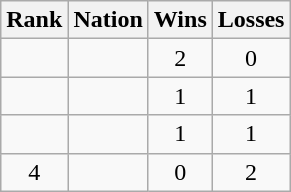<table class="wikitable" style="text-align:center">
<tr>
<th>Rank</th>
<th>Nation</th>
<th>Wins</th>
<th>Losses</th>
</tr>
<tr>
<td></td>
<td align=left></td>
<td>2</td>
<td>0</td>
</tr>
<tr>
<td></td>
<td align=left></td>
<td>1</td>
<td>1</td>
</tr>
<tr>
<td></td>
<td align=left></td>
<td>1</td>
<td>1</td>
</tr>
<tr>
<td>4</td>
<td align=left></td>
<td>0</td>
<td>2</td>
</tr>
</table>
